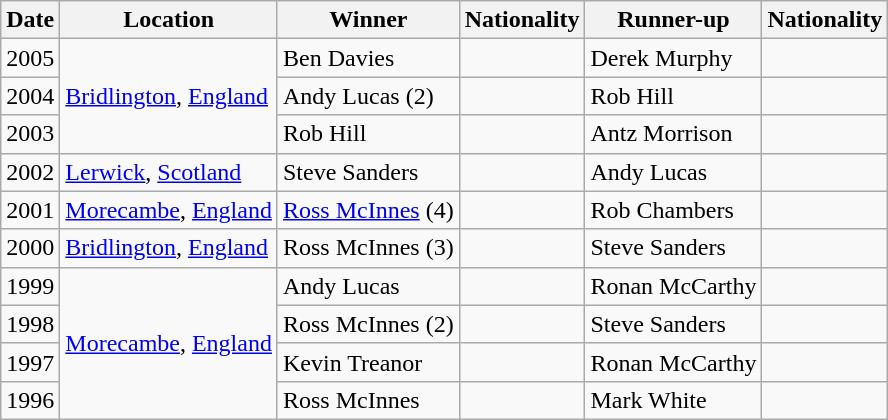<table class="wikitable">
<tr>
<th>Date</th>
<th>Location</th>
<th>Winner</th>
<th>Nationality</th>
<th>Runner-up</th>
<th>Nationality</th>
</tr>
<tr>
<td>2005</td>
<td rowspan="3"><a href='#'>Bridlington</a>, <a href='#'>England</a></td>
<td>Ben Davies</td>
<td></td>
<td>Derek Murphy</td>
<td></td>
</tr>
<tr>
<td>2004</td>
<td>Andy Lucas (2)</td>
<td></td>
<td>Rob Hill</td>
<td></td>
</tr>
<tr>
<td>2003</td>
<td>Rob Hill</td>
<td></td>
<td>Antz Morrison</td>
<td></td>
</tr>
<tr>
<td>2002</td>
<td><a href='#'>Lerwick</a>, <a href='#'>Scotland</a></td>
<td>Steve Sanders</td>
<td></td>
<td>Andy Lucas</td>
<td></td>
</tr>
<tr>
<td>2001</td>
<td><a href='#'>Morecambe</a>, <a href='#'>England</a></td>
<td><a href='#'>Ross McInnes</a> (4)</td>
<td></td>
<td>Rob Chambers</td>
<td></td>
</tr>
<tr>
<td>2000</td>
<td><a href='#'>Bridlington</a>, <a href='#'>England</a></td>
<td>Ross McInnes (3)</td>
<td></td>
<td>Steve Sanders</td>
<td></td>
</tr>
<tr>
<td>1999</td>
<td rowspan="4"><a href='#'>Morecambe</a>, <a href='#'>England</a></td>
<td>Andy Lucas</td>
<td></td>
<td>Ronan McCarthy</td>
<td></td>
</tr>
<tr>
<td>1998</td>
<td>Ross McInnes (2)</td>
<td></td>
<td>Steve Sanders</td>
<td></td>
</tr>
<tr>
<td>1997</td>
<td>Kevin Treanor</td>
<td></td>
<td>Ronan McCarthy</td>
<td></td>
</tr>
<tr>
<td>1996</td>
<td>Ross McInnes</td>
<td></td>
<td>Mark White</td>
<td></td>
</tr>
</table>
